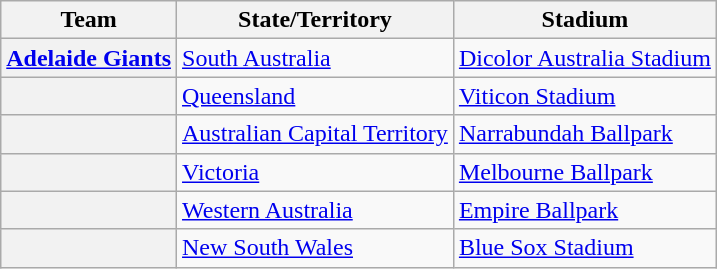<table class="wikitable sortable plainrowheaders" style="font-size:100%;">
<tr>
<th scope="col">Team</th>
<th scope="col">State/Territory</th>
<th scope="col">Stadium</th>
</tr>
<tr>
<th scope="row"><a href='#'>Adelaide Giants</a></th>
<td><a href='#'>South Australia</a></td>
<td><a href='#'>Dicolor Australia Stadium</a></td>
</tr>
<tr>
<th scope="row"></th>
<td><a href='#'>Queensland</a></td>
<td><a href='#'>Viticon Stadium</a></td>
</tr>
<tr>
<th scope="row"></th>
<td><a href='#'>Australian Capital Territory</a></td>
<td><a href='#'>Narrabundah Ballpark</a></td>
</tr>
<tr>
<th scope="row"></th>
<td><a href='#'>Victoria</a></td>
<td><a href='#'>Melbourne Ballpark</a></td>
</tr>
<tr>
<th scope="row"></th>
<td><a href='#'>Western Australia</a></td>
<td><a href='#'>Empire Ballpark</a></td>
</tr>
<tr>
<th scope="row"></th>
<td><a href='#'>New South Wales</a></td>
<td><a href='#'>Blue Sox Stadium</a></td>
</tr>
</table>
